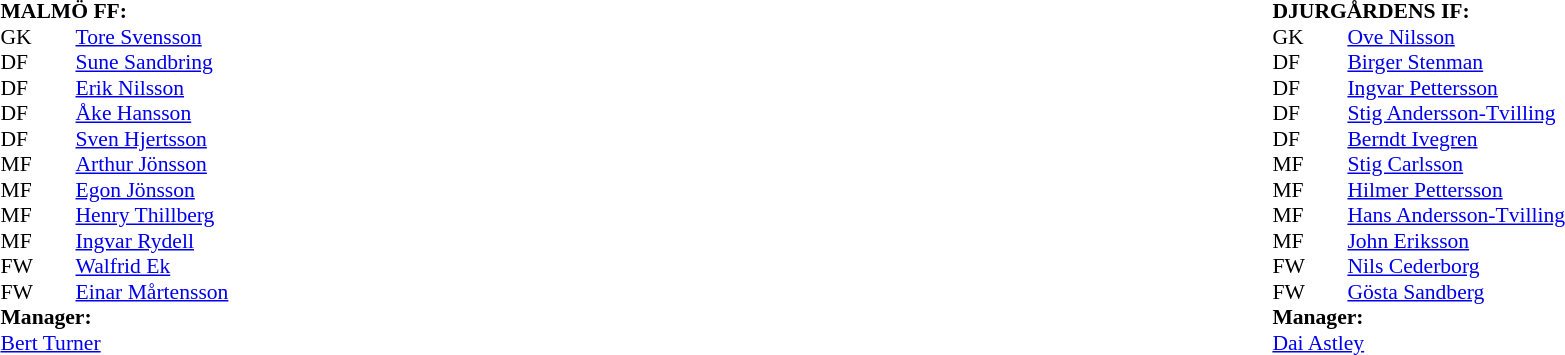<table width="100%">
<tr>
<td valign="top" width="50%"><br><table style="font-size: 90%" cellspacing="0" cellpadding="0">
<tr>
<td colspan="4"><strong>MALMÖ FF:</strong></td>
</tr>
<tr>
<th width="25"></th>
<th width="25"></th>
</tr>
<tr>
<td>GK</td>
<td></td>
<td> <a href='#'>Tore Svensson</a></td>
</tr>
<tr>
<td>DF</td>
<td></td>
<td> <a href='#'>Sune Sandbring</a></td>
</tr>
<tr>
<td>DF</td>
<td></td>
<td> <a href='#'>Erik Nilsson</a></td>
</tr>
<tr>
<td>DF</td>
<td></td>
<td> <a href='#'>Åke Hansson</a></td>
</tr>
<tr>
<td>DF</td>
<td></td>
<td> <a href='#'>Sven Hjertsson</a></td>
</tr>
<tr>
<td>MF</td>
<td></td>
<td> <a href='#'>Arthur Jönsson</a></td>
</tr>
<tr>
<td>MF</td>
<td></td>
<td> <a href='#'>Egon Jönsson</a></td>
</tr>
<tr>
<td>MF</td>
<td></td>
<td> <a href='#'>Henry Thillberg</a></td>
</tr>
<tr>
<td>MF</td>
<td></td>
<td> <a href='#'>Ingvar Rydell</a></td>
</tr>
<tr>
<td>FW</td>
<td></td>
<td> <a href='#'>Walfrid Ek</a></td>
</tr>
<tr>
<td>FW</td>
<td></td>
<td> <a href='#'>Einar Mårtensson</a></td>
</tr>
<tr>
<td colspan=4><strong>Manager:</strong></td>
</tr>
<tr>
<td colspan="4"> <a href='#'>Bert Turner</a></td>
</tr>
<tr>
</tr>
</table>
</td>
<td valign="top"></td>
<td valign="top" width="50%"><br><table style="font-size: 90%" cellspacing="0" cellpadding="0" align="center">
<tr>
<td colspan="4"><strong>DJURGÅRDENS IF:</strong></td>
</tr>
<tr>
<th width="25"></th>
<th width="25"></th>
</tr>
<tr>
<td>GK</td>
<td></td>
<td> <a href='#'>Ove Nilsson</a></td>
</tr>
<tr>
<td>DF</td>
<td></td>
<td> <a href='#'>Birger Stenman</a></td>
</tr>
<tr>
<td>DF</td>
<td></td>
<td> <a href='#'>Ingvar Pettersson</a></td>
</tr>
<tr>
<td>DF</td>
<td></td>
<td> <a href='#'>Stig Andersson-Tvilling</a></td>
</tr>
<tr>
<td>DF</td>
<td></td>
<td> <a href='#'>Berndt Ivegren</a></td>
</tr>
<tr>
<td>MF</td>
<td></td>
<td> <a href='#'>Stig Carlsson</a></td>
</tr>
<tr>
<td>MF</td>
<td></td>
<td> <a href='#'>Hilmer Pettersson</a></td>
</tr>
<tr>
<td>MF</td>
<td></td>
<td> <a href='#'>Hans Andersson-Tvilling</a></td>
</tr>
<tr>
<td>MF</td>
<td></td>
<td> <a href='#'>John Eriksson</a></td>
</tr>
<tr>
<td>FW</td>
<td></td>
<td> <a href='#'>Nils Cederborg</a></td>
</tr>
<tr>
<td>FW</td>
<td></td>
<td> <a href='#'>Gösta Sandberg</a></td>
</tr>
<tr>
<td colspan=4><strong>Manager:</strong></td>
</tr>
<tr>
<td colspan="4"> <a href='#'>Dai Astley</a></td>
</tr>
</table>
</td>
</tr>
</table>
